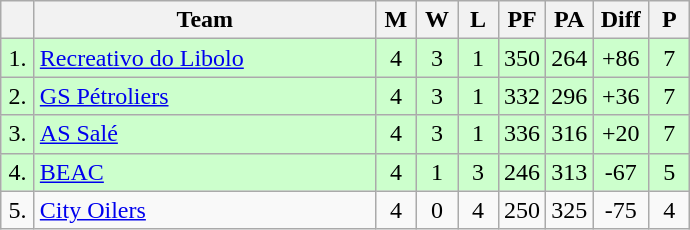<table class="wikitable" style="text-align:center">
<tr>
<th width=15></th>
<th width=220>Team</th>
<th width=20>M</th>
<th width=20>W</th>
<th width=20>L</th>
<th width=20>PF</th>
<th width=20>PA</th>
<th width=30>Diff</th>
<th width=20>P</th>
</tr>
<tr style="background: #ccffcc;">
<td>1.</td>
<td align=left> <a href='#'>Recreativo do Libolo</a></td>
<td>4</td>
<td>3</td>
<td>1</td>
<td>350</td>
<td>264</td>
<td>+86</td>
<td>7</td>
</tr>
<tr style="background: #ccffcc;">
<td>2.</td>
<td align=left> <a href='#'>GS Pétroliers</a></td>
<td>4</td>
<td>3</td>
<td>1</td>
<td>332</td>
<td>296</td>
<td>+36</td>
<td>7</td>
</tr>
<tr style="background: #ccffcc;">
<td>3.</td>
<td align=left> <a href='#'>AS Salé</a></td>
<td>4</td>
<td>3</td>
<td>1</td>
<td>336</td>
<td>316</td>
<td>+20</td>
<td>7</td>
</tr>
<tr style="background: #ccffcc;">
<td>4.</td>
<td align=left> <a href='#'>BEAC</a></td>
<td>4</td>
<td>1</td>
<td>3</td>
<td>246</td>
<td>313</td>
<td>-67</td>
<td>5</td>
</tr>
<tr>
<td>5.</td>
<td align=left> <a href='#'>City Oilers</a></td>
<td>4</td>
<td>0</td>
<td>4</td>
<td>250</td>
<td>325</td>
<td>-75</td>
<td>4</td>
</tr>
</table>
